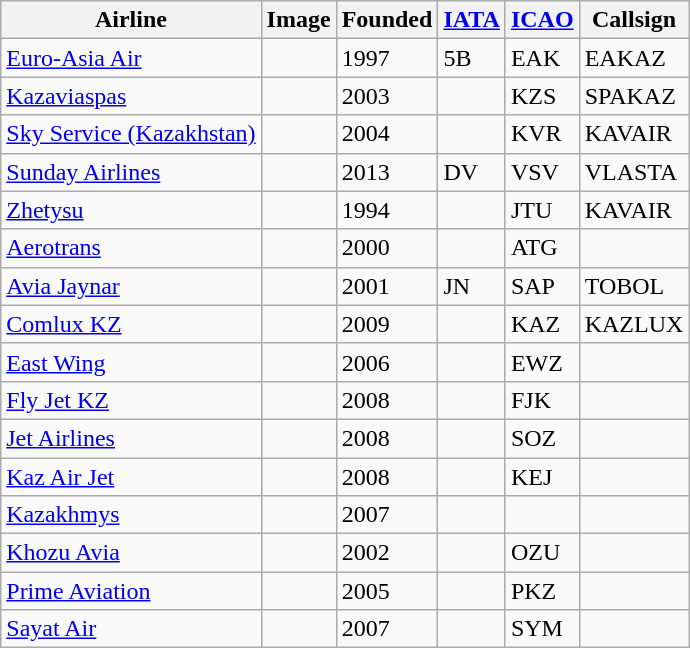<table class="wikitable sortable">
<tr valign="middle">
<th>Airline</th>
<th>Image</th>
<th>Founded</th>
<th><a href='#'>IATA</a></th>
<th><a href='#'>ICAO</a></th>
<th>Callsign</th>
</tr>
<tr>
<td><a href='#'>Euro-Asia Air</a></td>
<td></td>
<td>1997</td>
<td>5B</td>
<td>EAK</td>
<td>EAKAZ</td>
</tr>
<tr>
<td><a href='#'>Kazaviaspas</a></td>
<td></td>
<td>2003</td>
<td></td>
<td>KZS</td>
<td>SPAKAZ</td>
</tr>
<tr>
<td><a href='#'>Sky Service (Kazakhstan)</a></td>
<td></td>
<td>2004</td>
<td></td>
<td>KVR</td>
<td>KAVAIR</td>
</tr>
<tr>
<td><a href='#'>Sunday Airlines</a></td>
<td></td>
<td>2013</td>
<td>DV</td>
<td>VSV</td>
<td>VLASTA</td>
</tr>
<tr>
<td><a href='#'>Zhetysu</a></td>
<td></td>
<td>1994</td>
<td></td>
<td>JTU</td>
<td>KAVAIR</td>
</tr>
<tr>
<td><a href='#'>Aerotrans</a></td>
<td></td>
<td>2000</td>
<td></td>
<td>ATG</td>
<td></td>
</tr>
<tr>
<td><a href='#'>Avia Jaynar</a></td>
<td></td>
<td>2001</td>
<td>JN</td>
<td>SAP</td>
<td>TOBOL</td>
</tr>
<tr>
<td><a href='#'>Comlux KZ</a></td>
<td></td>
<td>2009</td>
<td></td>
<td>KAZ</td>
<td>KAZLUX</td>
</tr>
<tr>
<td><a href='#'>East Wing</a></td>
<td></td>
<td>2006</td>
<td></td>
<td>EWZ</td>
<td></td>
</tr>
<tr>
<td><a href='#'>Fly Jet KZ</a></td>
<td></td>
<td>2008</td>
<td></td>
<td>FJK</td>
<td></td>
</tr>
<tr>
<td><a href='#'>Jet Airlines</a></td>
<td></td>
<td>2008</td>
<td></td>
<td>SOZ</td>
<td></td>
</tr>
<tr>
<td><a href='#'>Kaz Air Jet</a></td>
<td></td>
<td>2008</td>
<td></td>
<td>KEJ</td>
<td></td>
</tr>
<tr>
<td><a href='#'>Kazakhmys</a></td>
<td></td>
<td>2007</td>
<td></td>
<td></td>
<td></td>
</tr>
<tr>
<td><a href='#'>Khozu Avia</a></td>
<td></td>
<td>2002</td>
<td></td>
<td>OZU</td>
<td></td>
</tr>
<tr>
<td><a href='#'>Prime Aviation</a></td>
<td></td>
<td>2005</td>
<td></td>
<td>PKZ</td>
<td></td>
</tr>
<tr>
<td><a href='#'>Sayat Air</a></td>
<td></td>
<td>2007</td>
<td></td>
<td>SYM</td>
<td></td>
</tr>
</table>
